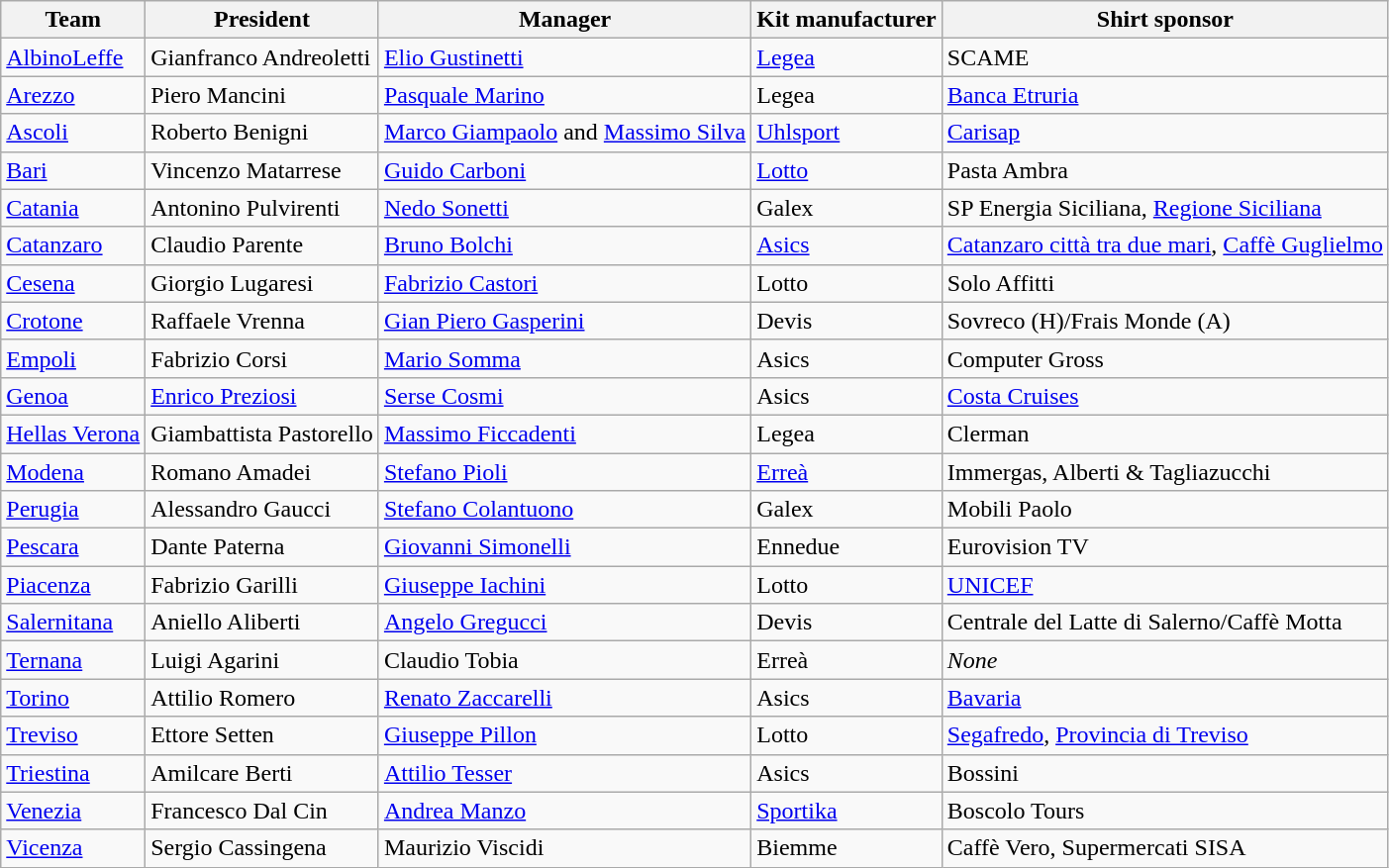<table class="wikitable sortable">
<tr>
<th>Team</th>
<th>President</th>
<th>Manager</th>
<th>Kit manufacturer</th>
<th>Shirt sponsor</th>
</tr>
<tr>
<td><a href='#'>AlbinoLeffe</a></td>
<td> Gianfranco Andreoletti</td>
<td> <a href='#'>Elio Gustinetti</a></td>
<td><a href='#'>Legea</a></td>
<td>SCAME</td>
</tr>
<tr>
<td><a href='#'>Arezzo</a></td>
<td> Piero Mancini</td>
<td> <a href='#'>Pasquale Marino</a></td>
<td>Legea</td>
<td><a href='#'>Banca Etruria</a></td>
</tr>
<tr>
<td><a href='#'>Ascoli</a></td>
<td> Roberto Benigni</td>
<td> <a href='#'>Marco Giampaolo</a> and  <a href='#'>Massimo Silva</a></td>
<td><a href='#'>Uhlsport</a></td>
<td><a href='#'>Carisap</a></td>
</tr>
<tr>
<td><a href='#'>Bari</a></td>
<td> Vincenzo Matarrese</td>
<td> <a href='#'>Guido Carboni</a></td>
<td><a href='#'>Lotto</a></td>
<td>Pasta Ambra</td>
</tr>
<tr>
<td><a href='#'>Catania</a></td>
<td> Antonino Pulvirenti</td>
<td> <a href='#'>Nedo Sonetti</a></td>
<td>Galex</td>
<td>SP Energia Siciliana, <a href='#'>Regione Siciliana</a></td>
</tr>
<tr>
<td><a href='#'>Catanzaro</a></td>
<td> Claudio Parente</td>
<td> <a href='#'>Bruno Bolchi</a></td>
<td><a href='#'>Asics</a></td>
<td><a href='#'>Catanzaro città tra due mari</a>, <a href='#'>Caffè Guglielmo</a></td>
</tr>
<tr>
<td><a href='#'>Cesena</a></td>
<td> Giorgio Lugaresi</td>
<td> <a href='#'>Fabrizio Castori</a></td>
<td>Lotto</td>
<td>Solo Affitti</td>
</tr>
<tr>
<td><a href='#'>Crotone</a></td>
<td> Raffaele Vrenna</td>
<td> <a href='#'>Gian Piero Gasperini</a></td>
<td>Devis</td>
<td>Sovreco (H)/Frais Monde (A)</td>
</tr>
<tr>
<td><a href='#'>Empoli</a></td>
<td> Fabrizio Corsi</td>
<td> <a href='#'>Mario Somma</a></td>
<td>Asics</td>
<td>Computer Gross</td>
</tr>
<tr>
<td><a href='#'>Genoa</a></td>
<td> <a href='#'>Enrico Preziosi</a></td>
<td> <a href='#'>Serse Cosmi</a></td>
<td>Asics</td>
<td><a href='#'>Costa Cruises</a></td>
</tr>
<tr>
<td><a href='#'>Hellas Verona</a></td>
<td> Giambattista Pastorello</td>
<td> <a href='#'>Massimo Ficcadenti</a></td>
<td>Legea</td>
<td>Clerman</td>
</tr>
<tr>
<td><a href='#'>Modena</a></td>
<td> Romano Amadei</td>
<td> <a href='#'>Stefano Pioli</a></td>
<td><a href='#'>Erreà</a></td>
<td>Immergas, Alberti & Tagliazucchi</td>
</tr>
<tr>
<td><a href='#'>Perugia</a></td>
<td> Alessandro Gaucci</td>
<td> <a href='#'>Stefano Colantuono</a></td>
<td>Galex</td>
<td>Mobili Paolo</td>
</tr>
<tr>
<td><a href='#'>Pescara</a></td>
<td> Dante Paterna</td>
<td> <a href='#'>Giovanni Simonelli</a></td>
<td>Ennedue</td>
<td>Eurovision TV</td>
</tr>
<tr>
<td><a href='#'>Piacenza</a></td>
<td> Fabrizio Garilli</td>
<td> <a href='#'>Giuseppe Iachini</a></td>
<td>Lotto</td>
<td><a href='#'>UNICEF</a></td>
</tr>
<tr>
<td><a href='#'>Salernitana</a></td>
<td> Aniello Aliberti</td>
<td> <a href='#'>Angelo Gregucci</a></td>
<td>Devis</td>
<td>Centrale del Latte di Salerno/Caffè Motta</td>
</tr>
<tr>
<td><a href='#'>Ternana</a></td>
<td> Luigi Agarini</td>
<td> Claudio Tobia</td>
<td>Erreà</td>
<td><em>None</em></td>
</tr>
<tr>
<td><a href='#'>Torino</a></td>
<td> Attilio Romero</td>
<td> <a href='#'>Renato Zaccarelli</a></td>
<td>Asics</td>
<td><a href='#'>Bavaria</a></td>
</tr>
<tr>
<td><a href='#'>Treviso</a></td>
<td> Ettore Setten</td>
<td> <a href='#'>Giuseppe Pillon</a></td>
<td>Lotto</td>
<td><a href='#'>Segafredo</a>, <a href='#'>Provincia di Treviso</a></td>
</tr>
<tr>
<td><a href='#'>Triestina</a></td>
<td> Amilcare Berti</td>
<td> <a href='#'>Attilio Tesser</a></td>
<td>Asics</td>
<td>Bossini</td>
</tr>
<tr>
<td><a href='#'>Venezia</a></td>
<td> Francesco Dal Cin</td>
<td> <a href='#'>Andrea Manzo</a></td>
<td><a href='#'>Sportika</a></td>
<td>Boscolo Tours</td>
</tr>
<tr>
<td><a href='#'>Vicenza</a></td>
<td> Sergio Cassingena</td>
<td> Maurizio Viscidi</td>
<td>Biemme</td>
<td>Caffè Vero, Supermercati SISA</td>
</tr>
</table>
